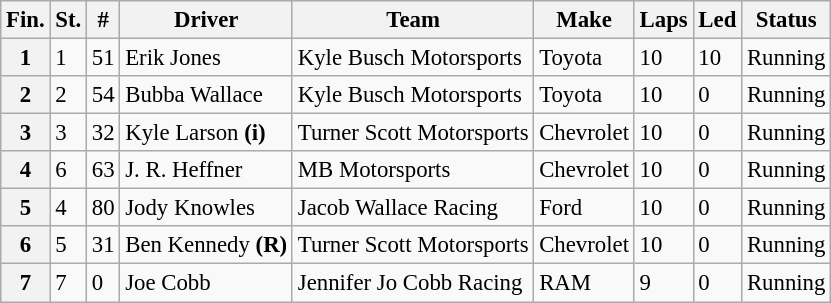<table class="wikitable" style="font-size:95%">
<tr>
<th>Fin.</th>
<th>St.</th>
<th>#</th>
<th>Driver</th>
<th>Team</th>
<th>Make</th>
<th>Laps</th>
<th>Led</th>
<th>Status</th>
</tr>
<tr>
<th>1</th>
<td>1</td>
<td>51</td>
<td>Erik Jones</td>
<td>Kyle Busch Motorsports</td>
<td>Toyota</td>
<td>10</td>
<td>10</td>
<td>Running</td>
</tr>
<tr>
<th>2</th>
<td>2</td>
<td>54</td>
<td>Bubba Wallace</td>
<td>Kyle Busch Motorsports</td>
<td>Toyota</td>
<td>10</td>
<td>0</td>
<td>Running</td>
</tr>
<tr>
<th>3</th>
<td>3</td>
<td>32</td>
<td>Kyle Larson <strong>(i)</strong></td>
<td>Turner Scott Motorsports</td>
<td>Chevrolet</td>
<td>10</td>
<td>0</td>
<td>Running</td>
</tr>
<tr>
<th>4</th>
<td>6</td>
<td>63</td>
<td>J. R. Heffner</td>
<td>MB Motorsports</td>
<td>Chevrolet</td>
<td>10</td>
<td>0</td>
<td>Running</td>
</tr>
<tr>
<th>5</th>
<td>4</td>
<td>80</td>
<td>Jody Knowles</td>
<td>Jacob Wallace Racing</td>
<td>Ford</td>
<td>10</td>
<td>0</td>
<td>Running</td>
</tr>
<tr>
<th>6</th>
<td>5</td>
<td>31</td>
<td>Ben Kennedy <strong>(R)</strong></td>
<td>Turner Scott Motorsports</td>
<td>Chevrolet</td>
<td>10</td>
<td>0</td>
<td>Running</td>
</tr>
<tr>
<th>7</th>
<td>7</td>
<td>0</td>
<td>Joe Cobb</td>
<td>Jennifer Jo Cobb Racing</td>
<td>RAM</td>
<td>9</td>
<td>0</td>
<td>Running</td>
</tr>
</table>
